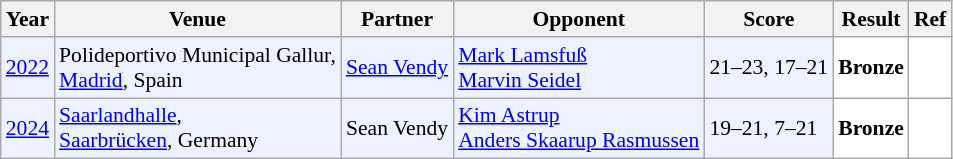<table class="sortable wikitable" style="font-size: 90%;">
<tr>
<th>Year</th>
<th>Venue</th>
<th>Partner</th>
<th>Opponent</th>
<th>Score</th>
<th>Result</th>
<th>Ref</th>
</tr>
<tr style="background:#ECF2FF">
<td align="center"><a href='#'>2022</a></td>
<td align="left">Polideportivo Municipal Gallur,<br><a href='#'>Madrid</a>, Spain</td>
<td align="left"> <a href='#'>Sean Vendy</a></td>
<td align="left"> <a href='#'>Mark Lamsfuß</a><br> <a href='#'>Marvin Seidel</a></td>
<td align="left">21–23, 17–21</td>
<td style="text-align:left; background:white"> <strong>Bronze</strong></td>
<td style="text-align:center; background:white"></td>
</tr>
<tr style="background:#ECF2FF">
<td align="center"><a href='#'>2024</a></td>
<td align="left"><a href='#'>Saarlandhalle</a>,<br><a href='#'>Saarbrücken</a>, Germany</td>
<td align="left"> Sean Vendy</td>
<td align="left"> <a href='#'>Kim Astrup</a><br> <a href='#'>Anders Skaarup Rasmussen</a></td>
<td align="left">19–21, 7–21</td>
<td style="text-align:left; background:white"> <strong>Bronze</strong></td>
<td style="text-align:center; background:white"></td>
</tr>
</table>
